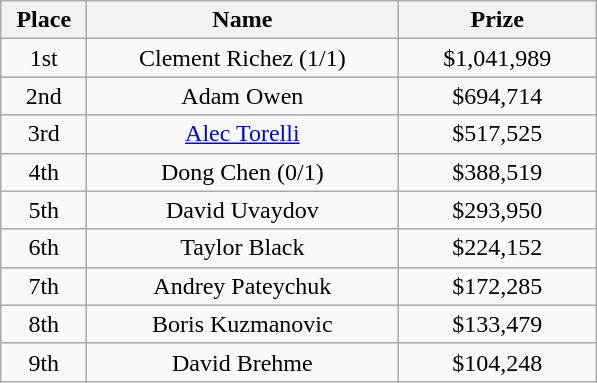<table class="wikitable">
<tr>
<th width="50">Place</th>
<th width="200">Name</th>
<th width="125">Prize</th>
</tr>
<tr>
<td align=center>1st</td>
<td align=center> Clement Richez (1/1)</td>
<td align=center>$1,041,989</td>
</tr>
<tr>
<td align=center>2nd</td>
<td align=center> Adam Owen</td>
<td align=center>$694,714</td>
</tr>
<tr>
<td align=center>3rd</td>
<td align=center> <a href='#'>Alec Torelli</a></td>
<td align=center>$517,525</td>
</tr>
<tr>
<td align=center>4th</td>
<td align=center> Dong Chen (0/1)</td>
<td align=center>$388,519</td>
</tr>
<tr>
<td align=center>5th</td>
<td align=center> David Uvaydov</td>
<td align=center>$293,950</td>
</tr>
<tr>
<td align=center>6th</td>
<td align=center> Taylor Black</td>
<td align=center>$224,152</td>
</tr>
<tr>
<td align=center>7th</td>
<td align=center> Andrey Pateychuk</td>
<td align=center>$172,285</td>
</tr>
<tr>
<td align=center>8th</td>
<td align=center> Boris Kuzmanovic</td>
<td align=center>$133,479</td>
</tr>
<tr>
<td align=center>9th</td>
<td align=center> David Brehme</td>
<td align=center>$104,248</td>
</tr>
</table>
